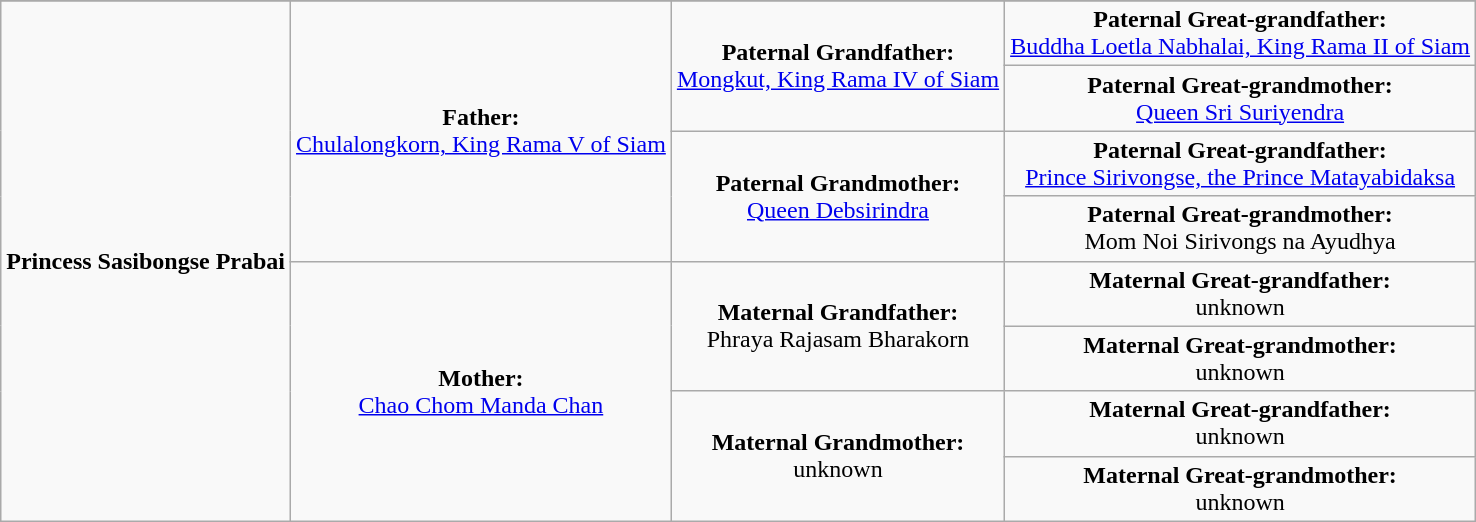<table class="wikitable">
<tr>
</tr>
<tr>
<td rowspan="8" align="center"><strong>Princess Sasibongse Prabai</strong></td>
<td rowspan="4" align="center"><strong>Father:</strong><br><a href='#'>Chulalongkorn, King Rama V of Siam</a></td>
<td rowspan="2" align="center"><strong>Paternal Grandfather:</strong><br><a href='#'>Mongkut, King Rama IV of Siam</a></td>
<td align = "center"><strong>Paternal Great-grandfather:</strong><br><a href='#'>Buddha Loetla Nabhalai, King Rama II of Siam</a></td>
</tr>
<tr>
<td align = "center"><strong>Paternal Great-grandmother:</strong><br><a href='#'>Queen Sri Suriyendra</a></td>
</tr>
<tr>
<td rowspan="2" align="center"><strong>Paternal Grandmother:</strong><br><a href='#'>Queen Debsirindra</a></td>
<td align = "center"><strong>Paternal Great-grandfather:</strong><br><a href='#'>Prince Sirivongse, the Prince Matayabidaksa</a></td>
</tr>
<tr>
<td align = "center"><strong>Paternal Great-grandmother:</strong><br>Mom Noi Sirivongs na Ayudhya</td>
</tr>
<tr>
<td rowspan="4" align="center"><strong>Mother:</strong><br><a href='#'>Chao Chom Manda Chan</a></td>
<td rowspan="2" align="center"><strong>Maternal Grandfather:</strong><br>Phraya Rajasam Bharakorn</td>
<td align = "center"><strong>Maternal Great-grandfather:</strong><br>unknown</td>
</tr>
<tr>
<td align = "center"><strong>Maternal Great-grandmother:</strong><br>unknown</td>
</tr>
<tr>
<td rowspan="2" align="center"><strong>Maternal Grandmother:</strong><br>unknown</td>
<td align = "center"><strong>Maternal Great-grandfather:</strong><br>unknown</td>
</tr>
<tr>
<td align = "center"><strong>Maternal Great-grandmother:</strong><br>unknown</td>
</tr>
</table>
